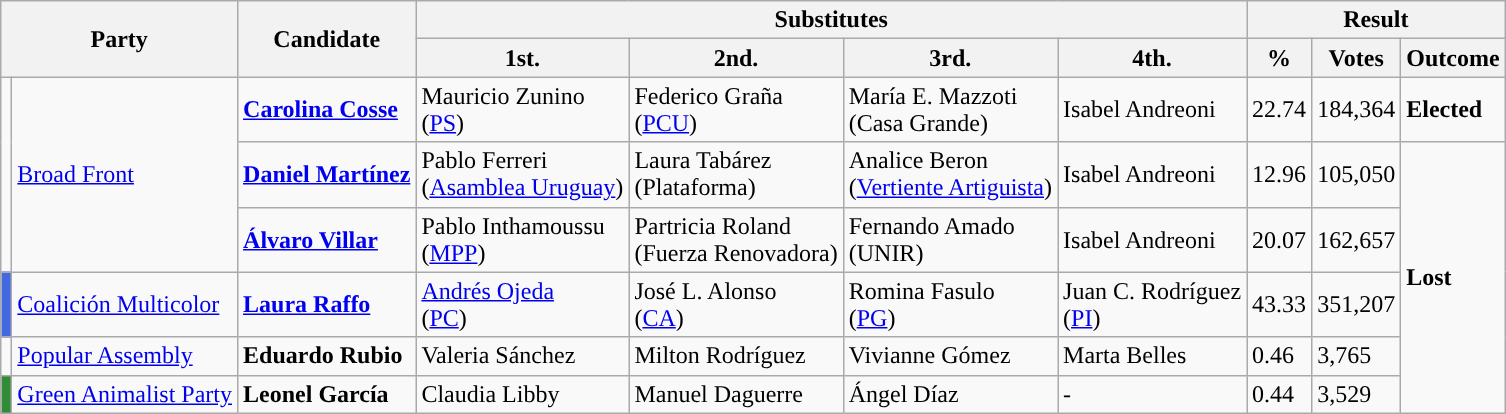<table class="wikitable">
<tr>
<th colspan="2" rowspan="2">Party</th>
<th rowspan="2">Candidate</th>
<th colspan="4">Substitutes</th>
<th colspan="3">Result</th>
</tr>
<tr>
<th>1st.</th>
<th>2nd.</th>
<th>3rd.</th>
<th>4th.</th>
<th>%</th>
<th>Votes</th>
<th>Outcome</th>
</tr>
<tr>
<td rowspan="3" style="background:"></td>
<td rowspan="3"><a href='#'>Broad Front</a></td>
<td><strong><a href='#'>Carolina Cosse</a></strong></td>
<td>Mauricio Zunino<br>(<a href='#'>PS</a>)</td>
<td>Federico Graña<br>(<a href='#'>PCU</a>)</td>
<td>María E. Mazzoti<br>(Casa Grande)</td>
<td>Isabel Andreoni</td>
<td>22.74</td>
<td>184,364</td>
<td><strong>Elected</strong> </td>
</tr>
<tr>
<td><strong><a href='#'>Daniel Martínez</a></strong></td>
<td>Pablo Ferreri<br>(<a href='#'>Asamblea Uruguay</a>)</td>
<td>Laura Tabárez<br>(Plataforma)</td>
<td>Analice Beron<br>(<a href='#'>Vertiente Artiguista</a>)</td>
<td>Isabel Andreoni</td>
<td>12.96</td>
<td>105,050</td>
<td rowspan="5"><strong>Lost</strong> </td>
</tr>
<tr>
<td><strong><a href='#'>Álvaro Villar</a></strong></td>
<td>Pablo Inthamoussu<br>(<a href='#'>MPP</a>)</td>
<td>Partricia Roland<br>(Fuerza Renovadora)</td>
<td>Fernando Amado<br>(UNIR)</td>
<td>Isabel Andreoni</td>
<td>20.07</td>
<td>162,657</td>
</tr>
<tr>
<td style="background:#4169E1"></td>
<td><a href='#'>Coalición Multicolor</a></td>
<td><strong><a href='#'>Laura Raffo</a></strong></td>
<td><a href='#'>Andrés Ojeda</a><br>(<a href='#'>PC</a>)</td>
<td>José L. Alonso<br>(<a href='#'>CA</a>)</td>
<td>Romina Fasulo<br>(<a href='#'>PG</a>)</td>
<td>Juan C. Rodríguez<br>(<a href='#'>PI</a>)</td>
<td>43.33</td>
<td>351,207</td>
</tr>
<tr>
<td style="background:"></td>
<td><a href='#'>Popular Assembly</a></td>
<td><strong>Eduardo Rubio</strong></td>
<td>Valeria Sánchez</td>
<td>Milton Rodríguez</td>
<td>Vivianne Gómez</td>
<td>Marta Belles</td>
<td>0.46</td>
<td>3,765</td>
</tr>
<tr>
<td style="background:#318C38"></td>
<td><a href='#'>Green Animalist Party</a></td>
<td><strong>Leonel García</strong></td>
<td>Claudia Libby</td>
<td>Manuel Daguerre</td>
<td>Ángel Díaz</td>
<td>-</td>
<td>0.44</td>
<td>3,529</td>
</tr>
</table>
